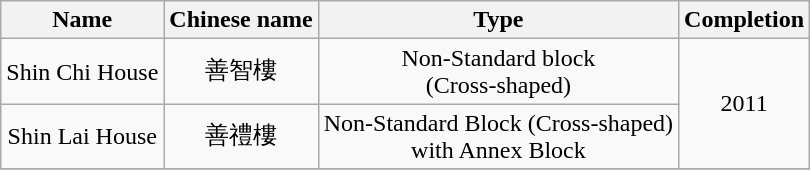<table class="wikitable" style="text-align: center">
<tr>
<th>Name</th>
<th>Chinese name</th>
<th>Type</th>
<th>Completion</th>
</tr>
<tr>
<td>Shin Chi House</td>
<td>善智樓</td>
<td>Non-Standard block<br>(Cross-shaped)</td>
<td rowspan="2">2011</td>
</tr>
<tr>
<td>Shin Lai House</td>
<td>善禮樓</td>
<td>Non-Standard Block (Cross-shaped) <br> with Annex Block</td>
</tr>
<tr>
</tr>
</table>
